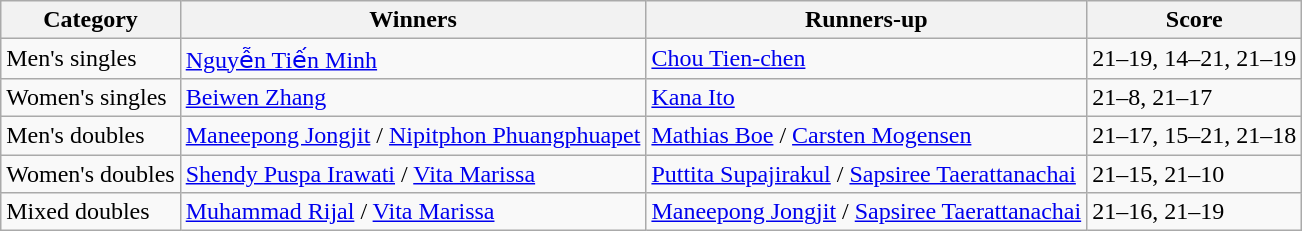<table class=wikitable style="white-space:nowrap;">
<tr>
<th>Category</th>
<th>Winners</th>
<th>Runners-up</th>
<th>Score</th>
</tr>
<tr>
<td>Men's singles</td>
<td> <a href='#'>Nguyễn Tiến Minh</a></td>
<td> <a href='#'>Chou Tien-chen</a></td>
<td>21–19, 14–21, 21–19</td>
</tr>
<tr>
<td>Women's singles</td>
<td> <a href='#'>Beiwen Zhang</a></td>
<td> <a href='#'>Kana Ito</a></td>
<td>21–8, 21–17</td>
</tr>
<tr>
<td>Men's doubles</td>
<td> <a href='#'>Maneepong Jongjit</a> / <a href='#'>Nipitphon Phuangphuapet</a></td>
<td> <a href='#'>Mathias Boe</a> / <a href='#'>Carsten Mogensen</a></td>
<td>21–17, 15–21, 21–18</td>
</tr>
<tr>
<td>Women's doubles</td>
<td> <a href='#'>Shendy Puspa Irawati</a> / <a href='#'>Vita Marissa</a></td>
<td> <a href='#'>Puttita Supajirakul</a> / <a href='#'>Sapsiree Taerattanachai</a></td>
<td>21–15, 21–10</td>
</tr>
<tr>
<td>Mixed doubles</td>
<td> <a href='#'>Muhammad Rijal</a> / <a href='#'>Vita Marissa</a></td>
<td> <a href='#'>Maneepong Jongjit</a> / <a href='#'>Sapsiree Taerattanachai</a></td>
<td>21–16, 21–19</td>
</tr>
</table>
